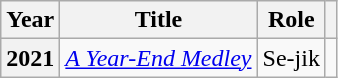<table class="wikitable plainrowheaders sortable">
<tr>
<th scope="col">Year</th>
<th scope="col">Title</th>
<th scope="col">Role</th>
<th scope="col" class="unsortable"></th>
</tr>
<tr>
<th scope="row">2021</th>
<td><em><a href='#'>A Year-End Medley</a></em></td>
<td>Se-jik</td>
<td style="text-align:center"></td>
</tr>
</table>
